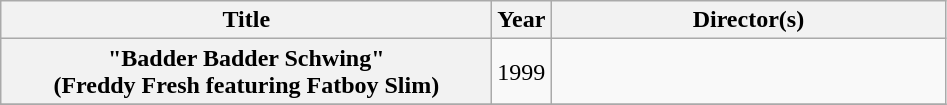<table class="wikitable plainrowheaders" style="text-align:center;">
<tr>
<th scope="col" style="width:20em;">Title</th>
<th scope="col">Year</th>
<th scope="col" style="width:16em;">Director(s)</th>
</tr>
<tr>
<th scope="row">"Badder Badder Schwing"<br><span>(Freddy Fresh featuring Fatboy Slim)</span></th>
<td>1999</td>
<td></td>
</tr>
<tr>
</tr>
</table>
